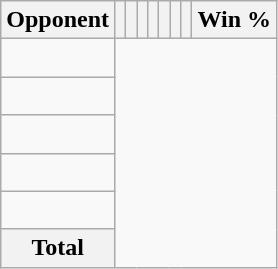<table class="wikitable sortable collapsible collapsed" style="text-align: center;">
<tr>
<th>Opponent</th>
<th></th>
<th></th>
<th></th>
<th></th>
<th></th>
<th></th>
<th></th>
<th>Win %</th>
</tr>
<tr>
<td align="left"><br></td>
</tr>
<tr>
<td align="left"><br></td>
</tr>
<tr>
<td align="left"><br></td>
</tr>
<tr>
<td align="left"><br></td>
</tr>
<tr>
<td align="left"><br></td>
</tr>
<tr class="sortbottom">
<th>Total<br></th>
</tr>
</table>
